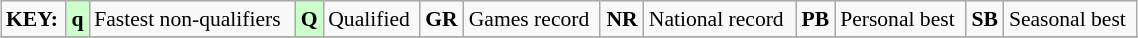<table class="wikitable" style="margin:0.5em auto; font-size:90%;position:relative;" width=60%>
<tr>
<td><strong>KEY:</strong></td>
<td bgcolor=ccffcc align=center><strong>q</strong></td>
<td>Fastest non-qualifiers</td>
<td bgcolor=ccffcc align=center><strong>Q</strong></td>
<td>Qualified</td>
<td align=center><strong>GR</strong></td>
<td>Games record</td>
<td align=center><strong>NR</strong></td>
<td>National record</td>
<td align=center><strong>PB</strong></td>
<td>Personal best</td>
<td align=center><strong>SB</strong></td>
<td>Seasonal best</td>
</tr>
<tr>
</tr>
</table>
